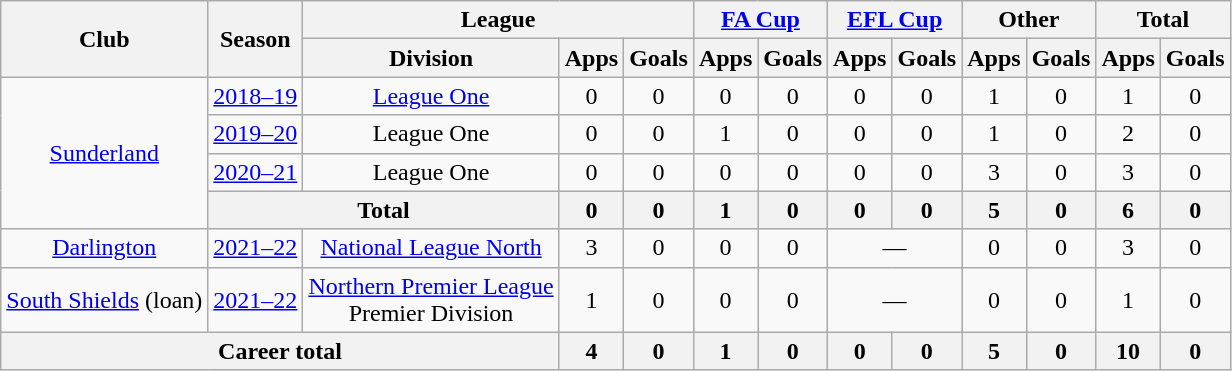<table class="wikitable" style="text-align: center">
<tr>
<th rowspan="2">Club</th>
<th rowspan="2">Season</th>
<th colspan="3">League</th>
<th colspan="2"><a href='#'>FA Cup</a></th>
<th colspan="2"><a href='#'>EFL Cup</a></th>
<th colspan="2">Other</th>
<th colspan="2">Total</th>
</tr>
<tr>
<th>Division</th>
<th>Apps</th>
<th>Goals</th>
<th>Apps</th>
<th>Goals</th>
<th>Apps</th>
<th>Goals</th>
<th>Apps</th>
<th>Goals</th>
<th>Apps</th>
<th>Goals</th>
</tr>
<tr>
<td rowspan="4"><a href='#'>Sunderland</a></td>
<td><a href='#'>2018–19</a></td>
<td><a href='#'>League One</a></td>
<td>0</td>
<td>0</td>
<td>0</td>
<td>0</td>
<td>0</td>
<td>0</td>
<td>1</td>
<td>0</td>
<td>1</td>
<td>0</td>
</tr>
<tr>
<td><a href='#'>2019–20</a></td>
<td>League One</td>
<td>0</td>
<td>0</td>
<td>1</td>
<td>0</td>
<td>0</td>
<td>0</td>
<td>1</td>
<td>0</td>
<td>2</td>
<td>0</td>
</tr>
<tr>
<td><a href='#'>2020–21</a></td>
<td>League One</td>
<td>0</td>
<td>0</td>
<td>0</td>
<td>0</td>
<td>0</td>
<td>0</td>
<td>3</td>
<td>0</td>
<td>3</td>
<td>0</td>
</tr>
<tr>
<th colspan="2">Total</th>
<th>0</th>
<th>0</th>
<th>1</th>
<th>0</th>
<th>0</th>
<th>0</th>
<th>5</th>
<th>0</th>
<th>6</th>
<th>0</th>
</tr>
<tr>
<td><a href='#'>Darlington</a></td>
<td><a href='#'>2021–22</a></td>
<td><a href='#'>National League North</a></td>
<td>3</td>
<td>0</td>
<td>0</td>
<td>0</td>
<td colspan="2">—</td>
<td>0</td>
<td>0</td>
<td>3</td>
<td>0</td>
</tr>
<tr>
<td><a href='#'>South Shields</a> (loan)</td>
<td><a href='#'>2021–22</a></td>
<td><a href='#'>Northern Premier League</a><br>Premier Division</td>
<td>1</td>
<td>0</td>
<td>0</td>
<td>0</td>
<td colspan="2">—</td>
<td>0</td>
<td>0</td>
<td>1</td>
<td>0</td>
</tr>
<tr>
<th colspan="3">Career total</th>
<th>4</th>
<th>0</th>
<th>1</th>
<th>0</th>
<th>0</th>
<th>0</th>
<th>5</th>
<th>0</th>
<th>10</th>
<th>0</th>
</tr>
</table>
